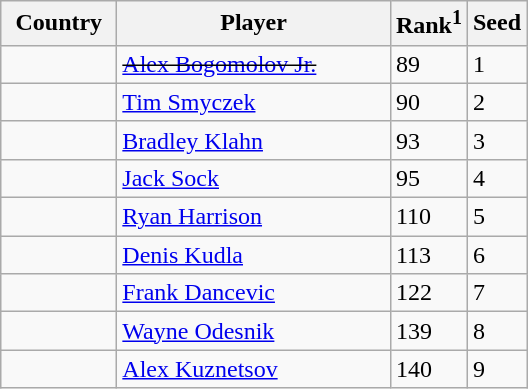<table class="sortable wikitable">
<tr>
<th width="70">Country</th>
<th width="175">Player</th>
<th>Rank<sup>1</sup></th>
<th>Seed</th>
</tr>
<tr>
<td><s></s></td>
<td><s><a href='#'>Alex Bogomolov Jr. </a></s></td>
<td>89</td>
<td>1</td>
</tr>
<tr>
<td></td>
<td><a href='#'>Tim Smyczek</a></td>
<td>90</td>
<td>2</td>
</tr>
<tr>
<td></td>
<td><a href='#'>Bradley Klahn</a></td>
<td>93</td>
<td>3</td>
</tr>
<tr>
<td></td>
<td><a href='#'>Jack Sock</a></td>
<td>95</td>
<td>4</td>
</tr>
<tr>
<td></td>
<td><a href='#'>Ryan Harrison</a></td>
<td>110</td>
<td>5</td>
</tr>
<tr>
<td></td>
<td><a href='#'>Denis Kudla</a></td>
<td>113</td>
<td>6</td>
</tr>
<tr>
<td></td>
<td><a href='#'>Frank Dancevic</a></td>
<td>122</td>
<td>7</td>
</tr>
<tr>
<td></td>
<td><a href='#'>Wayne Odesnik</a></td>
<td>139</td>
<td>8</td>
</tr>
<tr>
<td></td>
<td><a href='#'>Alex Kuznetsov</a></td>
<td>140</td>
<td>9</td>
</tr>
</table>
